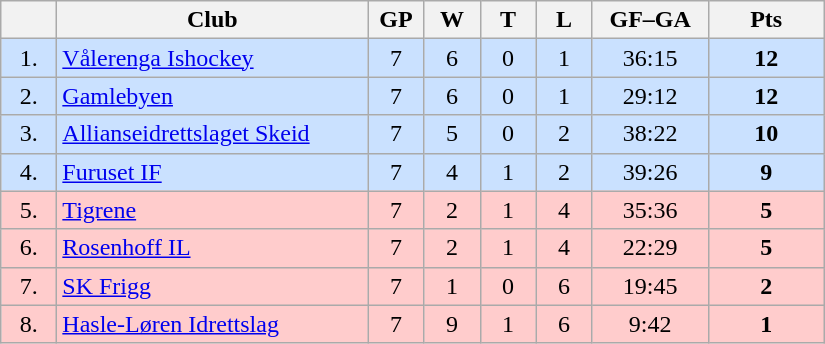<table class="wikitable">
<tr>
<th width="30"></th>
<th width="200">Club</th>
<th width="30">GP</th>
<th width="30">W</th>
<th width="30">T</th>
<th width="30">L</th>
<th width="70">GF–GA</th>
<th width="70">Pts</th>
</tr>
<tr bgcolor="#CAE1FF" align="center">
<td>1.</td>
<td align="left"><a href='#'>Vålerenga Ishockey</a></td>
<td>7</td>
<td>6</td>
<td>0</td>
<td>1</td>
<td>36:15</td>
<td><strong>12</strong></td>
</tr>
<tr bgcolor="#CAE1FF" align="center">
<td>2.</td>
<td align="left"><a href='#'>Gamlebyen</a></td>
<td>7</td>
<td>6</td>
<td>0</td>
<td>1</td>
<td>29:12</td>
<td><strong>12</strong></td>
</tr>
<tr bgcolor="#CAE1FF" align="center">
<td>3.</td>
<td align="left"><a href='#'>Allianseidrettslaget Skeid</a></td>
<td>7</td>
<td>5</td>
<td>0</td>
<td>2</td>
<td>38:22</td>
<td><strong>10</strong></td>
</tr>
<tr bgcolor="#CAE1FF" align="center">
<td>4.</td>
<td align="left"><a href='#'>Furuset IF</a></td>
<td>7</td>
<td>4</td>
<td>1</td>
<td>2</td>
<td>39:26</td>
<td><strong>9</strong></td>
</tr>
<tr bgcolor="#FFCCCC" align="center">
<td>5.</td>
<td align="left"><a href='#'>Tigrene</a></td>
<td>7</td>
<td>2</td>
<td>1</td>
<td>4</td>
<td>35:36</td>
<td><strong>5</strong></td>
</tr>
<tr bgcolor="#FFCCCC" align="center">
<td>6.</td>
<td align="left"><a href='#'>Rosenhoff IL</a></td>
<td>7</td>
<td>2</td>
<td>1</td>
<td>4</td>
<td>22:29</td>
<td><strong>5</strong></td>
</tr>
<tr bgcolor="#FFCCCC" align="center">
<td>7.</td>
<td align="left"><a href='#'>SK Frigg</a></td>
<td>7</td>
<td>1</td>
<td>0</td>
<td>6</td>
<td>19:45</td>
<td><strong>2</strong></td>
</tr>
<tr bgcolor="#FFCCCC" align="center">
<td>8.</td>
<td align="left"><a href='#'>Hasle-Løren Idrettslag</a></td>
<td>7</td>
<td>9</td>
<td>1</td>
<td>6</td>
<td>9:42</td>
<td><strong>1</strong></td>
</tr>
</table>
